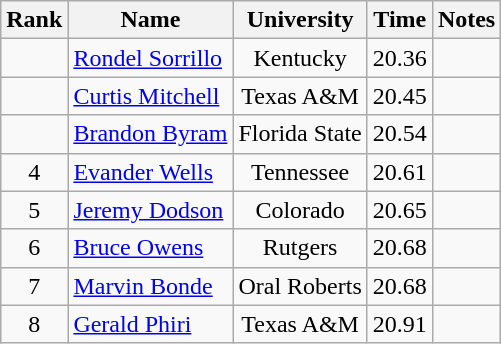<table class="wikitable sortable" style="text-align:center">
<tr>
<th>Rank</th>
<th>Name</th>
<th>University</th>
<th>Time</th>
<th>Notes</th>
</tr>
<tr>
<td></td>
<td align=left><a href='#'>Rondel Sorrillo</a> </td>
<td>Kentucky</td>
<td>20.36</td>
<td></td>
</tr>
<tr>
<td></td>
<td align=left><a href='#'>Curtis Mitchell</a></td>
<td>Texas A&M</td>
<td>20.45</td>
<td></td>
</tr>
<tr>
<td></td>
<td align=left><a href='#'>Brandon Byram</a></td>
<td>Florida State</td>
<td>20.54</td>
<td></td>
</tr>
<tr>
<td>4</td>
<td align=left><a href='#'>Evander Wells</a></td>
<td>Tennessee</td>
<td>20.61</td>
<td></td>
</tr>
<tr>
<td>5</td>
<td align=left><a href='#'>Jeremy Dodson</a></td>
<td>Colorado</td>
<td>20.65</td>
<td></td>
</tr>
<tr>
<td>6</td>
<td align=left><a href='#'>Bruce Owens</a></td>
<td>Rutgers</td>
<td>20.68</td>
<td></td>
</tr>
<tr>
<td>7</td>
<td align=left><a href='#'>Marvin Bonde</a></td>
<td>Oral Roberts</td>
<td>20.68</td>
<td></td>
</tr>
<tr>
<td>8</td>
<td align=left><a href='#'>Gerald Phiri</a> </td>
<td>Texas A&M</td>
<td>20.91</td>
<td></td>
</tr>
</table>
